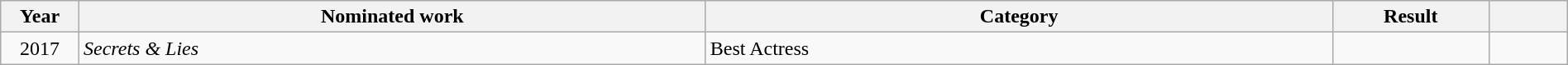<table class="wikitable" style="width:100%;">
<tr>
<th width=5%>Year</th>
<th style="width:40%;">Nominated work</th>
<th style="width:40%;">Category</th>
<th style="width:10%;">Result</th>
<th width=5%></th>
</tr>
<tr>
<td style="text-align:center;">2017</td>
<td style="text-align:left;"><em>Secrets & Lies</em></td>
<td>Best Actress</td>
<td></td>
<td style="text-align:center;"></td>
</tr>
</table>
